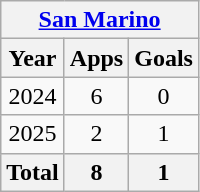<table class="wikitable" style="text-align:center">
<tr>
<th colspan=3><a href='#'>San Marino</a></th>
</tr>
<tr>
<th>Year</th>
<th>Apps</th>
<th>Goals</th>
</tr>
<tr>
<td>2024</td>
<td>6</td>
<td>0</td>
</tr>
<tr>
<td>2025</td>
<td>2</td>
<td>1</td>
</tr>
<tr>
<th>Total</th>
<th>8</th>
<th>1</th>
</tr>
</table>
